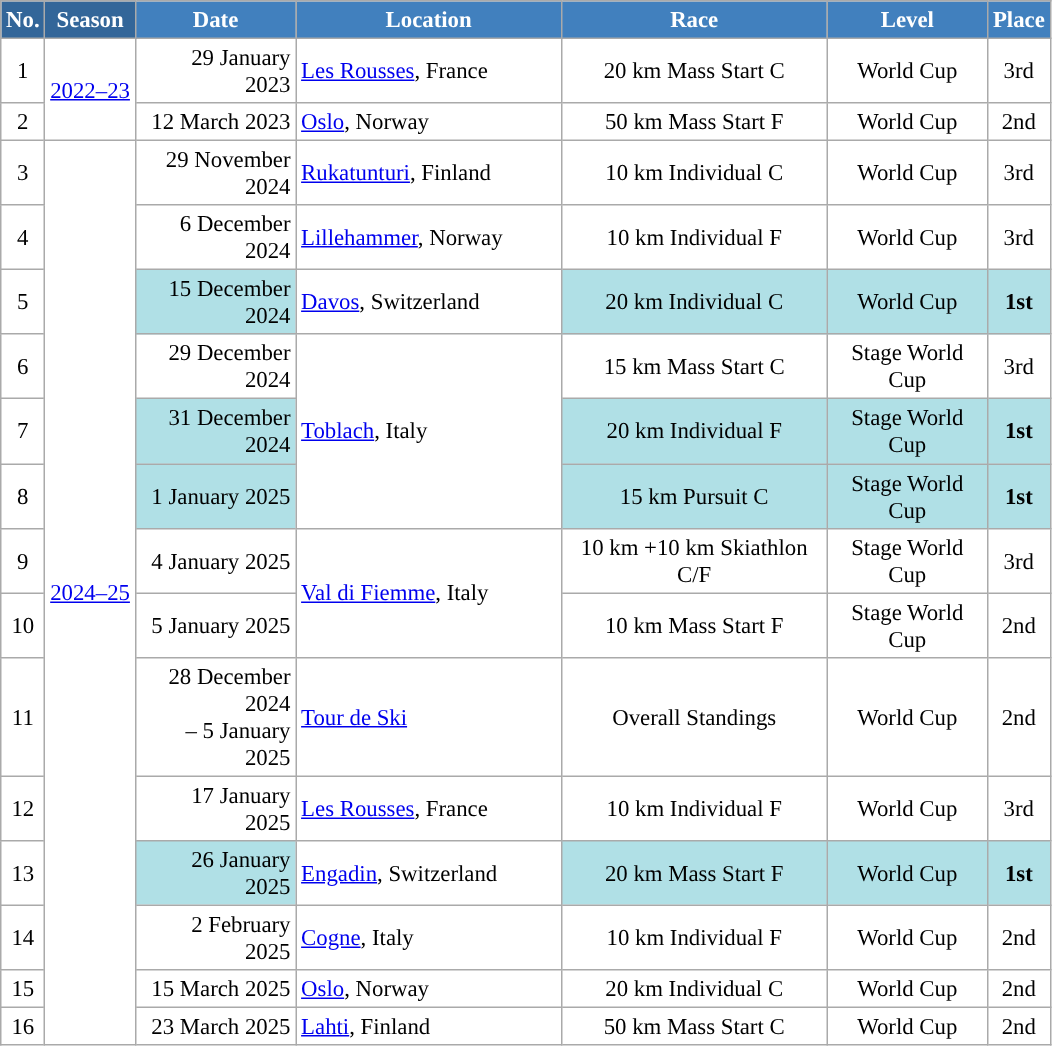<table class="wikitable sortable" style="font-size:95%; text-align:center; border:grey solid 1px; border-collapse:collapse; background:#ffffff;">
<tr style="background:#efefef;">
<th style="background-color:#369; color:white;">No.</th>
<th style="background-color:#369; color:white;">Season</th>
<th style="background-color:#4180be; color:white; width:100px;">Date</th>
<th style="background-color:#4180be; color:white; width:170px;">Location</th>
<th style="background-color:#4180be; color:white; width:170px;">Race</th>
<th style="background-color:#4180be; color:white; width:100px;">Level</th>
<th style="background-color:#4180be; color:white;">Place</th>
</tr>
<tr>
<td align=center>1</td>
<td rowspan="2" align="center"><a href='#'>2022–23</a></td>
<td align=right>29 January 2023</td>
<td align=left> <a href='#'>Les Rousses</a>, France</td>
<td>20 km Mass Start C</td>
<td>World Cup</td>
<td>3rd</td>
</tr>
<tr>
<td align=center>2</td>
<td align=right>12 March 2023</td>
<td align=left> <a href='#'>Oslo</a>, Norway</td>
<td>50 km Mass Start F</td>
<td>World Cup</td>
<td>2nd</td>
</tr>
<tr>
<td align=center>3</td>
<td rowspan="14" align="center"><a href='#'>2024–25</a></td>
<td align=right>29 November 2024</td>
<td align=left> <a href='#'>Rukatunturi</a>, Finland</td>
<td>10 km Individual C</td>
<td>World Cup</td>
<td>3rd</td>
</tr>
<tr>
<td align=center>4</td>
<td align=right>6 December 2024</td>
<td align=left> <a href='#'>Lillehammer</a>, Norway</td>
<td>10 km Individual F</td>
<td>World Cup</td>
<td>3rd</td>
</tr>
<tr>
<td align=center>5</td>
<td bgcolor="#BOEOE6" align=right>15 December 2024</td>
<td align=left> <a href='#'>Davos</a>, Switzerland</td>
<td bgcolor="#BOEOE6">20 km Individual C</td>
<td bgcolor="#BOEOE6">World Cup</td>
<td bgcolor="#BOEOE6"><strong>1st</strong></td>
</tr>
<tr>
<td align=center>6</td>
<td align=right>29 December 2024</td>
<td align=left rowspan="3"> <a href='#'>Toblach</a>, Italy</td>
<td>15 km Mass Start C</td>
<td>Stage World Cup</td>
<td>3rd</td>
</tr>
<tr>
<td align=center>7</td>
<td bgcolor="#BOEOE6" align="right">31 December 2024</td>
<td bgcolor="#BOEOE6">20 km Individual F</td>
<td bgcolor="#BOEOE6">Stage World Cup</td>
<td bgcolor="#BOEOE6"><strong>1st</strong></td>
</tr>
<tr>
<td align=center>8</td>
<td bgcolor="#BOEOE6" align="right">1 January 2025</td>
<td bgcolor="#BOEOE6">15 km Pursuit C</td>
<td bgcolor="#BOEOE6">Stage World Cup</td>
<td bgcolor="#BOEOE6"><strong>1st</strong></td>
</tr>
<tr>
<td align=center>9</td>
<td align=right>4 January 2025</td>
<td align=left rowspan="2"> <a href='#'>Val di Fiemme</a>, Italy</td>
<td>10 km +10 km Skiathlon C/F</td>
<td>Stage World Cup</td>
<td>3rd</td>
</tr>
<tr>
<td align=center>10</td>
<td align=right>5 January 2025</td>
<td>10 km Mass Start F</td>
<td>Stage World Cup</td>
<td>2nd</td>
</tr>
<tr>
<td align=center>11</td>
<td align=right>28 December 2024<br>– 5 January 2025</td>
<td align=left> <a href='#'>Tour de Ski</a></td>
<td>Overall Standings</td>
<td>World Cup</td>
<td>2nd</td>
</tr>
<tr>
<td align=center>12</td>
<td align=right>17 January 2025</td>
<td align=left> <a href='#'>Les Rousses</a>, France</td>
<td>10 km Individual F</td>
<td>World Cup</td>
<td>3rd</td>
</tr>
<tr>
<td align=center>13</td>
<td bgcolor="#BOEOE6" align=right>26 January 2025</td>
<td align=left> <a href='#'>Engadin</a>, Switzerland</td>
<td bgcolor="#BOEOE6">20 km Mass Start F</td>
<td bgcolor="#BOEOE6">World Cup</td>
<td bgcolor="#BOEOE6"><strong>1st</strong></td>
</tr>
<tr>
<td align=center>14</td>
<td align=right>2 February 2025</td>
<td align=left> <a href='#'>Cogne</a>, Italy</td>
<td>10 km Individual F</td>
<td>World Cup</td>
<td>2nd</td>
</tr>
<tr>
<td align=center>15</td>
<td align=right>15 March 2025</td>
<td align=left> <a href='#'>Oslo</a>, Norway</td>
<td>20 km Individual C</td>
<td>World Cup</td>
<td>2nd</td>
</tr>
<tr>
<td align=center>16</td>
<td align=right>23 March 2025</td>
<td align=left> <a href='#'>Lahti</a>, Finland</td>
<td>50 km Mass Start C</td>
<td>World Cup</td>
<td>2nd</td>
</tr>
</table>
